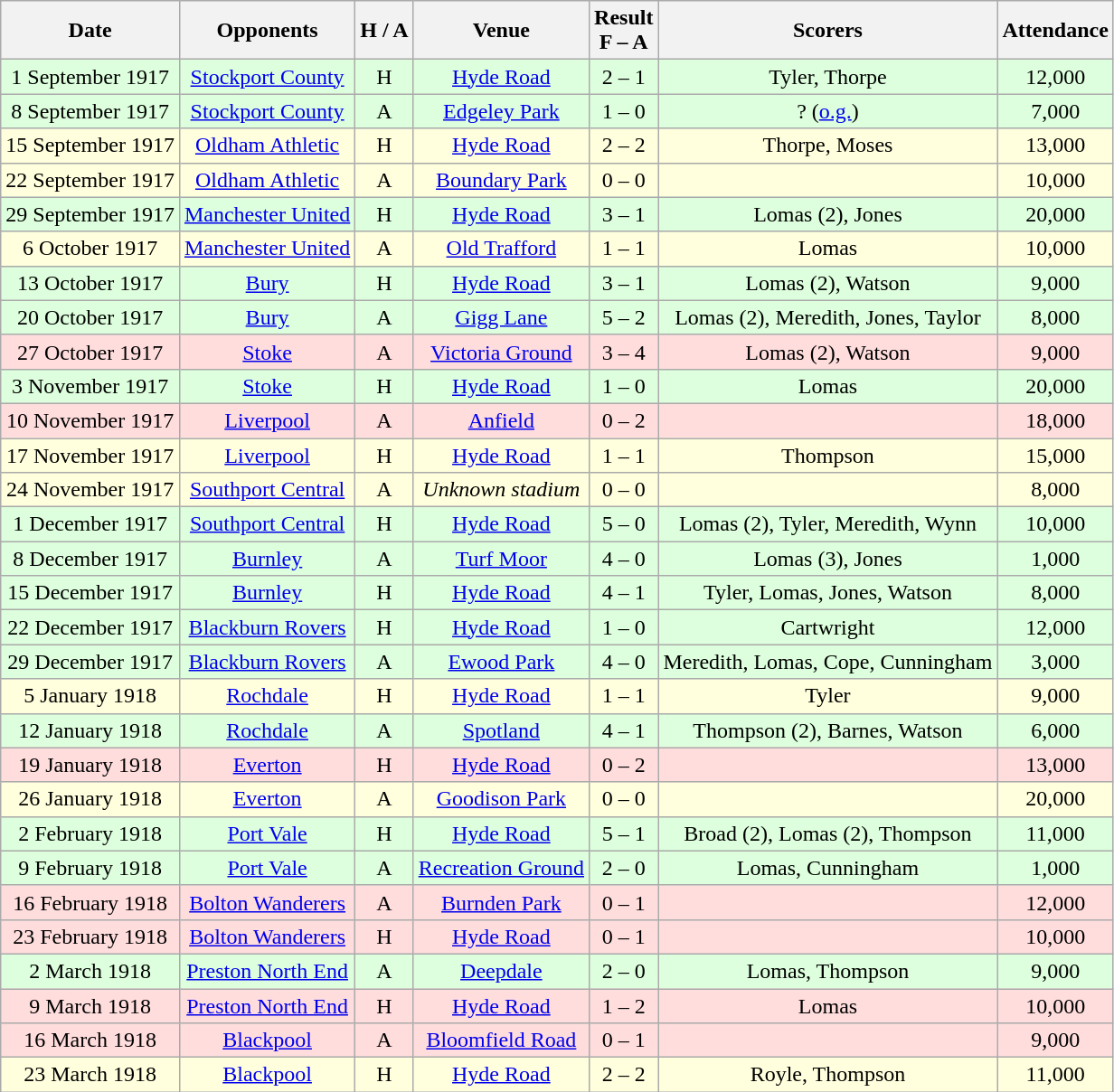<table class="wikitable" style="text-align:center">
<tr>
<th>Date</th>
<th>Opponents</th>
<th>H / A</th>
<th>Venue</th>
<th>Result<br>F – A</th>
<th>Scorers</th>
<th>Attendance</th>
</tr>
<tr bgcolor="#ddffdd">
<td>1 September 1917</td>
<td><a href='#'>Stockport County</a></td>
<td>H</td>
<td><a href='#'>Hyde Road</a></td>
<td>2 – 1</td>
<td>Tyler, Thorpe</td>
<td>12,000</td>
</tr>
<tr bgcolor="#ddffdd">
<td>8 September 1917</td>
<td><a href='#'>Stockport County</a></td>
<td>A</td>
<td><a href='#'>Edgeley Park</a></td>
<td>1 – 0</td>
<td>? (<a href='#'>o.g.</a>)</td>
<td>7,000</td>
</tr>
<tr bgcolor="#ffffdd">
<td>15 September 1917</td>
<td><a href='#'>Oldham Athletic</a></td>
<td>H</td>
<td><a href='#'>Hyde Road</a></td>
<td>2 – 2</td>
<td>Thorpe, Moses</td>
<td>13,000</td>
</tr>
<tr bgcolor="#ffffdd">
<td>22 September 1917</td>
<td><a href='#'>Oldham Athletic</a></td>
<td>A</td>
<td><a href='#'>Boundary Park</a></td>
<td>0 – 0</td>
<td></td>
<td>10,000</td>
</tr>
<tr bgcolor="#ddffdd">
<td>29 September 1917</td>
<td><a href='#'>Manchester United</a></td>
<td>H</td>
<td><a href='#'>Hyde Road</a></td>
<td>3 – 1</td>
<td>Lomas (2), Jones</td>
<td>20,000</td>
</tr>
<tr bgcolor="#ffffdd">
<td>6 October 1917</td>
<td><a href='#'>Manchester United</a></td>
<td>A</td>
<td><a href='#'>Old Trafford</a></td>
<td>1 – 1</td>
<td>Lomas</td>
<td>10,000</td>
</tr>
<tr bgcolor="#ddffdd">
<td>13 October 1917</td>
<td><a href='#'>Bury</a></td>
<td>H</td>
<td><a href='#'>Hyde Road</a></td>
<td>3 – 1</td>
<td>Lomas (2), Watson</td>
<td>9,000</td>
</tr>
<tr bgcolor="#ddffdd">
<td>20 October 1917</td>
<td><a href='#'>Bury</a></td>
<td>A</td>
<td><a href='#'>Gigg Lane</a></td>
<td>5 – 2</td>
<td>Lomas (2), Meredith, Jones, Taylor</td>
<td>8,000</td>
</tr>
<tr bgcolor="#ffdddd">
<td>27 October 1917</td>
<td><a href='#'>Stoke</a></td>
<td>A</td>
<td><a href='#'>Victoria Ground</a></td>
<td>3 – 4</td>
<td>Lomas (2), Watson</td>
<td>9,000</td>
</tr>
<tr bgcolor="#ddffdd">
<td>3 November 1917</td>
<td><a href='#'>Stoke</a></td>
<td>H</td>
<td><a href='#'>Hyde Road</a></td>
<td>1 – 0</td>
<td>Lomas</td>
<td>20,000</td>
</tr>
<tr bgcolor="#ffdddd">
<td>10 November 1917</td>
<td><a href='#'>Liverpool</a></td>
<td>A</td>
<td><a href='#'>Anfield</a></td>
<td>0 – 2</td>
<td></td>
<td>18,000</td>
</tr>
<tr bgcolor="#ffffdd">
<td>17 November 1917</td>
<td><a href='#'>Liverpool</a></td>
<td>H</td>
<td><a href='#'>Hyde Road</a></td>
<td>1 – 1</td>
<td>Thompson</td>
<td>15,000</td>
</tr>
<tr bgcolor="#ffffdd">
<td>24 November 1917</td>
<td><a href='#'>Southport Central</a></td>
<td>A</td>
<td><em>Unknown stadium</em></td>
<td>0 – 0</td>
<td></td>
<td>8,000</td>
</tr>
<tr bgcolor="#ddffdd">
<td>1 December 1917</td>
<td><a href='#'>Southport Central</a></td>
<td>H</td>
<td><a href='#'>Hyde Road</a></td>
<td>5 – 0</td>
<td>Lomas (2), Tyler, Meredith, Wynn</td>
<td>10,000</td>
</tr>
<tr bgcolor="#ddffdd">
<td>8 December 1917</td>
<td><a href='#'>Burnley</a></td>
<td>A</td>
<td><a href='#'>Turf Moor</a></td>
<td>4 – 0</td>
<td>Lomas (3), Jones</td>
<td>1,000</td>
</tr>
<tr bgcolor="#ddffdd">
<td>15 December 1917</td>
<td><a href='#'>Burnley</a></td>
<td>H</td>
<td><a href='#'>Hyde Road</a></td>
<td>4 – 1</td>
<td>Tyler, Lomas, Jones, Watson</td>
<td>8,000</td>
</tr>
<tr bgcolor="#ddffdd">
<td>22 December 1917</td>
<td><a href='#'>Blackburn Rovers</a></td>
<td>H</td>
<td><a href='#'>Hyde Road</a></td>
<td>1 – 0</td>
<td>Cartwright</td>
<td>12,000</td>
</tr>
<tr bgcolor="#ddffdd">
<td>29 December 1917</td>
<td><a href='#'>Blackburn Rovers</a></td>
<td>A</td>
<td><a href='#'>Ewood Park</a></td>
<td>4 – 0</td>
<td>Meredith, Lomas, Cope, Cunningham</td>
<td>3,000</td>
</tr>
<tr bgcolor="#ffffdd">
<td>5 January 1918</td>
<td><a href='#'>Rochdale</a></td>
<td>H</td>
<td><a href='#'>Hyde Road</a></td>
<td>1 – 1</td>
<td>Tyler</td>
<td>9,000</td>
</tr>
<tr bgcolor="#ddffdd">
<td>12 January 1918</td>
<td><a href='#'>Rochdale</a></td>
<td>A</td>
<td><a href='#'>Spotland</a></td>
<td>4 – 1</td>
<td>Thompson (2), Barnes, Watson</td>
<td>6,000</td>
</tr>
<tr bgcolor="#ffdddd">
<td>19 January 1918</td>
<td><a href='#'>Everton</a></td>
<td>H</td>
<td><a href='#'>Hyde Road</a></td>
<td>0 – 2</td>
<td></td>
<td>13,000</td>
</tr>
<tr bgcolor="#ffffdd">
<td>26 January 1918</td>
<td><a href='#'>Everton</a></td>
<td>A</td>
<td><a href='#'>Goodison Park</a></td>
<td>0 – 0</td>
<td></td>
<td>20,000</td>
</tr>
<tr bgcolor="#ddffdd">
<td>2 February 1918</td>
<td><a href='#'>Port Vale</a></td>
<td>H</td>
<td><a href='#'>Hyde Road</a></td>
<td>5 – 1</td>
<td>Broad (2), Lomas (2), Thompson</td>
<td>11,000</td>
</tr>
<tr bgcolor="#ddffdd">
<td>9 February 1918</td>
<td><a href='#'>Port Vale</a></td>
<td>A</td>
<td><a href='#'>Recreation Ground</a></td>
<td>2 – 0</td>
<td>Lomas, Cunningham</td>
<td>1,000</td>
</tr>
<tr bgcolor="#ffdddd">
<td>16 February 1918</td>
<td><a href='#'>Bolton Wanderers</a></td>
<td>A</td>
<td><a href='#'>Burnden Park</a></td>
<td>0 – 1</td>
<td></td>
<td>12,000</td>
</tr>
<tr bgcolor="#ffdddd">
<td>23 February 1918</td>
<td><a href='#'>Bolton Wanderers</a></td>
<td>H</td>
<td><a href='#'>Hyde Road</a></td>
<td>0 – 1</td>
<td></td>
<td>10,000</td>
</tr>
<tr bgcolor="#ddffdd">
<td>2 March 1918</td>
<td><a href='#'>Preston North End</a></td>
<td>A</td>
<td><a href='#'>Deepdale</a></td>
<td>2 – 0</td>
<td>Lomas, Thompson</td>
<td>9,000</td>
</tr>
<tr bgcolor="#ffdddd">
<td>9 March 1918</td>
<td><a href='#'>Preston North End</a></td>
<td>H</td>
<td><a href='#'>Hyde Road</a></td>
<td>1 – 2</td>
<td>Lomas</td>
<td>10,000</td>
</tr>
<tr bgcolor="#ffdddd">
<td>16 March 1918</td>
<td><a href='#'>Blackpool</a></td>
<td>A</td>
<td><a href='#'>Bloomfield Road</a></td>
<td>0 – 1</td>
<td></td>
<td>9,000</td>
</tr>
<tr bgcolor="#ffffdd">
<td>23 March 1918</td>
<td><a href='#'>Blackpool</a></td>
<td>H</td>
<td><a href='#'>Hyde Road</a></td>
<td>2 – 2</td>
<td>Royle, Thompson</td>
<td>11,000</td>
</tr>
</table>
